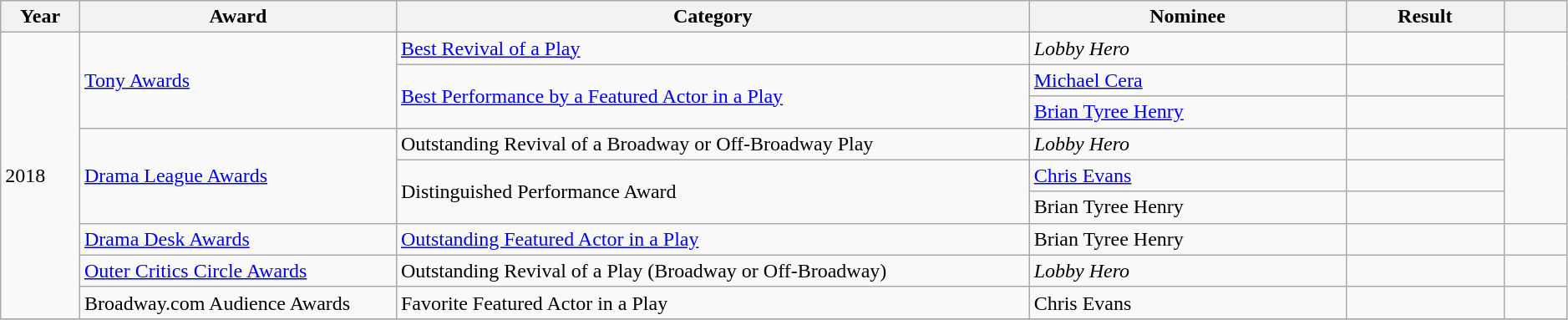<table class="wikitable" style="width: 99%;">
<tr>
<th scope="col" style="width:5%;">Year</th>
<th scope="col" style="width:20%;">Award</th>
<th scope="col" style="width:40%;">Category</th>
<th scope="col" style="width:20%;">Nominee</th>
<th scope="col" style="width:10%;">Result</th>
<th scope="col" class="unsortable" style="width:4%;"></th>
</tr>
<tr>
<td rowspan="9">2018</td>
<td rowspan="3"><a href='#'>Tony Awards</a></td>
<td><a href='#'>Best Revival of a Play</a></td>
<td><em>Lobby Hero</em></td>
<td></td>
<td rowspan="3" style="text-align: center;"></td>
</tr>
<tr>
<td rowspan="2"><a href='#'>Best Performance by a Featured Actor in a Play</a></td>
<td><a href='#'>Michael Cera</a></td>
<td></td>
</tr>
<tr>
<td><a href='#'>Brian Tyree Henry</a></td>
<td></td>
</tr>
<tr>
<td rowspan="3"><a href='#'>Drama League Awards</a></td>
<td>Outstanding Revival of a Broadway or Off-Broadway Play</td>
<td><em>Lobby Hero</em></td>
<td></td>
<td rowspan="3" style="text-align: center;"></td>
</tr>
<tr>
<td rowspan="2">Distinguished Performance Award</td>
<td><a href='#'>Chris Evans</a></td>
<td></td>
</tr>
<tr>
<td>Brian Tyree Henry</td>
<td></td>
</tr>
<tr>
<td><a href='#'>Drama Desk Awards</a></td>
<td><a href='#'>Outstanding Featured Actor in a Play</a></td>
<td>Brian Tyree Henry</td>
<td></td>
<td style="text-align: center;"></td>
</tr>
<tr>
<td><a href='#'>Outer Critics Circle Awards</a></td>
<td>Outstanding Revival of a Play (Broadway or Off-Broadway)</td>
<td><em>Lobby Hero</em></td>
<td></td>
<td style="text-align: center;"></td>
</tr>
<tr>
<td>Broadway.com Audience Awards</td>
<td>Favorite Featured Actor in a Play</td>
<td>Chris Evans</td>
<td></td>
<td style="text-align: center;"></td>
</tr>
<tr>
</tr>
</table>
